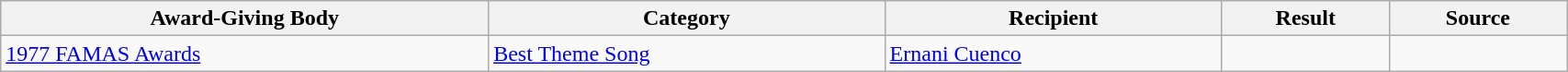<table | width="90%" class="wikitable sortable">
<tr>
<th>Award-Giving Body</th>
<th>Category</th>
<th>Recipient</th>
<th>Result</th>
<th>Source</th>
</tr>
<tr>
<td><a href='#'>1977 FAMAS Awards</a></td>
<td><a href='#'>Best Theme Song</a></td>
<td><a href='#'>Ernani Cuenco</a></td>
<td></td>
<td></td>
</tr>
</table>
